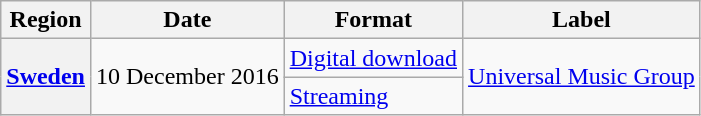<table class="wikitable sortable plainrowheaders">
<tr>
<th scope="col">Region</th>
<th scope="col">Date</th>
<th scope="col">Format</th>
<th scope="col">Label</th>
</tr>
<tr>
<th scope="row" rowspan="2"><a href='#'>Sweden</a></th>
<td rowspan="2">10 December 2016</td>
<td><a href='#'>Digital download</a></td>
<td rowspan="2"><a href='#'>Universal Music Group</a></td>
</tr>
<tr>
<td><a href='#'>Streaming</a></td>
</tr>
</table>
